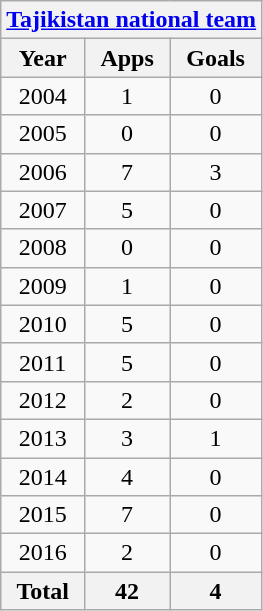<table class="wikitable" style="text-align:center">
<tr>
<th colspan=3><a href='#'>Tajikistan national team</a></th>
</tr>
<tr>
<th>Year</th>
<th>Apps</th>
<th>Goals</th>
</tr>
<tr>
<td>2004</td>
<td>1</td>
<td>0</td>
</tr>
<tr>
<td>2005</td>
<td>0</td>
<td>0</td>
</tr>
<tr>
<td>2006</td>
<td>7</td>
<td>3</td>
</tr>
<tr>
<td>2007</td>
<td>5</td>
<td>0</td>
</tr>
<tr>
<td>2008</td>
<td>0</td>
<td>0</td>
</tr>
<tr>
<td>2009</td>
<td>1</td>
<td>0</td>
</tr>
<tr>
<td>2010</td>
<td>5</td>
<td>0</td>
</tr>
<tr>
<td>2011</td>
<td>5</td>
<td>0</td>
</tr>
<tr>
<td>2012</td>
<td>2</td>
<td>0</td>
</tr>
<tr>
<td>2013</td>
<td>3</td>
<td>1</td>
</tr>
<tr>
<td>2014</td>
<td>4</td>
<td>0</td>
</tr>
<tr>
<td>2015</td>
<td>7</td>
<td>0</td>
</tr>
<tr>
<td>2016</td>
<td>2</td>
<td>0</td>
</tr>
<tr>
<th>Total</th>
<th>42</th>
<th>4</th>
</tr>
</table>
